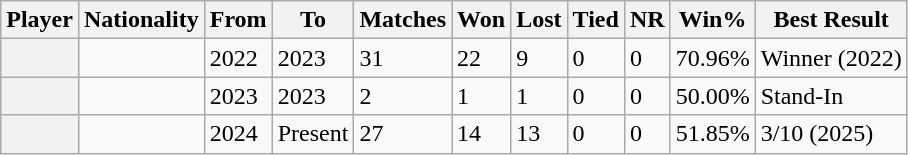<table class="wikitable plainrowheaders sortable">
<tr>
<th scope="col">Player</th>
<th scope="col">Nationality</th>
<th scope="col">From</th>
<th>To</th>
<th scope="col">Matches</th>
<th scope="col">Won</th>
<th scope="col">Lost</th>
<th scope="col">Tied</th>
<th scope="col">NR</th>
<th scope="col">Win%</th>
<th>Best Result</th>
</tr>
<tr>
<th scope= row></th>
<td></td>
<td>2022</td>
<td>2023</td>
<td>31</td>
<td>22</td>
<td>9</td>
<td>0</td>
<td>0</td>
<td>70.96%</td>
<td>Winner (2022)</td>
</tr>
<tr>
<th scope= row></th>
<td></td>
<td>2023</td>
<td>2023</td>
<td>2</td>
<td>1</td>
<td>1</td>
<td>0</td>
<td>0</td>
<td>50.00%</td>
<td>Stand-In</td>
</tr>
<tr>
<th scope="row"></th>
<td></td>
<td>2024</td>
<td>Present</td>
<td>27</td>
<td>14</td>
<td>13</td>
<td>0</td>
<td>0</td>
<td>51.85%</td>
<td>3/10 (2025)</td>
</tr>
</table>
